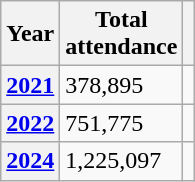<table class="wikitable sortable plainrowheaders">
<tr>
<th scope="col">Year</th>
<th scope="col">Total<br>attendance</th>
<th scope="col" class="unsortable"></th>
</tr>
<tr>
<th scope="row"><a href='#'>2021</a></th>
<td>378,895</td>
<td></td>
</tr>
<tr>
<th scope="row"><a href='#'>2022</a></th>
<td>751,775</td>
<td></td>
</tr>
<tr>
<th scope="row"><a href='#'>2024</a></th>
<td>1,225,097</td>
<td></td>
</tr>
</table>
